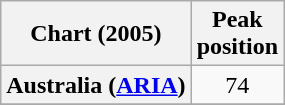<table class="wikitable sortable plainrowheaders" style="text-align:center;">
<tr>
<th scope="col">Chart (2005)</th>
<th scope="col">Peak<br>position</th>
</tr>
<tr>
<th scope="row">Australia (<a href='#'>ARIA</a>)</th>
<td>74</td>
</tr>
<tr>
</tr>
</table>
